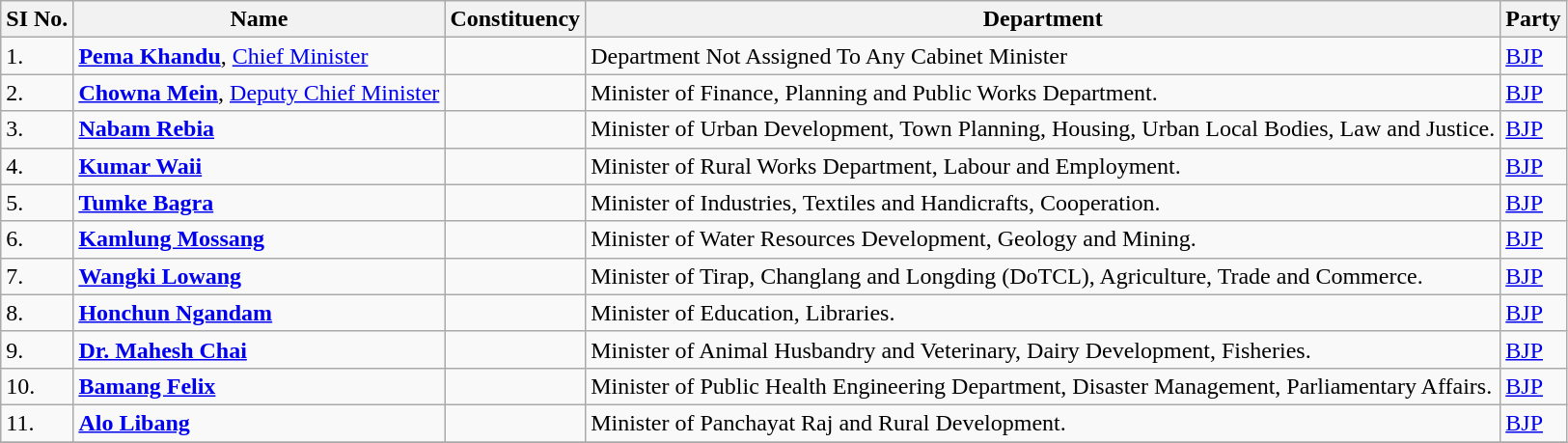<table class ="wikitable">
<tr>
<th>SI No.</th>
<th>Name</th>
<th>Constituency</th>
<th>Department</th>
<th>Party</th>
</tr>
<tr>
<td>1.</td>
<td><strong><a href='#'>Pema Khandu</a></strong>, <a href='#'>Chief Minister</a></td>
<td></td>
<td>Department Not Assigned To Any Cabinet Minister</td>
<td><a href='#'>BJP</a></td>
</tr>
<tr>
<td>2.</td>
<td><strong><a href='#'>Chowna Mein</a></strong>, <a href='#'>Deputy Chief Minister</a></td>
<td></td>
<td>Minister of Finance, Planning and Public Works Department.</td>
<td><a href='#'>BJP</a></td>
</tr>
<tr>
<td>3.</td>
<td><strong><a href='#'>Nabam Rebia</a></strong></td>
<td></td>
<td>Minister of Urban Development, Town Planning, Housing, Urban Local Bodies, Law and Justice.</td>
<td><a href='#'>BJP</a></td>
</tr>
<tr>
<td>4.</td>
<td><strong><a href='#'>Kumar Waii</a></strong></td>
<td></td>
<td>Minister of Rural Works Department, Labour and Employment.</td>
<td><a href='#'>BJP</a></td>
</tr>
<tr>
<td>5.</td>
<td><strong><a href='#'>Tumke Bagra</a></strong></td>
<td></td>
<td>Minister of Industries, Textiles and Handicrafts, Cooperation.</td>
<td><a href='#'>BJP</a></td>
</tr>
<tr>
<td>6.</td>
<td><strong><a href='#'>Kamlung Mossang</a></strong></td>
<td></td>
<td>Minister of Water Resources Development, Geology and Mining.</td>
<td><a href='#'>BJP</a></td>
</tr>
<tr>
<td>7.</td>
<td><strong><a href='#'>Wangki Lowang</a></strong></td>
<td></td>
<td>Minister of Tirap, Changlang and Longding (DoTCL), Agriculture, Trade and Commerce.</td>
<td><a href='#'>BJP</a></td>
</tr>
<tr>
<td>8.</td>
<td><strong><a href='#'>Honchun Ngandam</a></strong></td>
<td></td>
<td>Minister of Education, Libraries.</td>
<td><a href='#'>BJP</a></td>
</tr>
<tr>
<td>9.</td>
<td><strong><a href='#'>Dr. Mahesh Chai</a></strong></td>
<td></td>
<td>Minister of Animal Husbandry and Veterinary, Dairy Development, Fisheries.</td>
<td><a href='#'>BJP</a></td>
</tr>
<tr>
<td>10.</td>
<td><strong><a href='#'>Bamang Felix</a></strong></td>
<td></td>
<td>Minister of Public Health Engineering Department, Disaster Management, Parliamentary Affairs.</td>
<td><a href='#'>BJP</a></td>
</tr>
<tr>
<td>11.</td>
<td><strong><a href='#'>Alo Libang </a></strong></td>
<td></td>
<td>Minister of Panchayat Raj and Rural Development.</td>
<td><a href='#'>BJP</a></td>
</tr>
<tr>
</tr>
</table>
